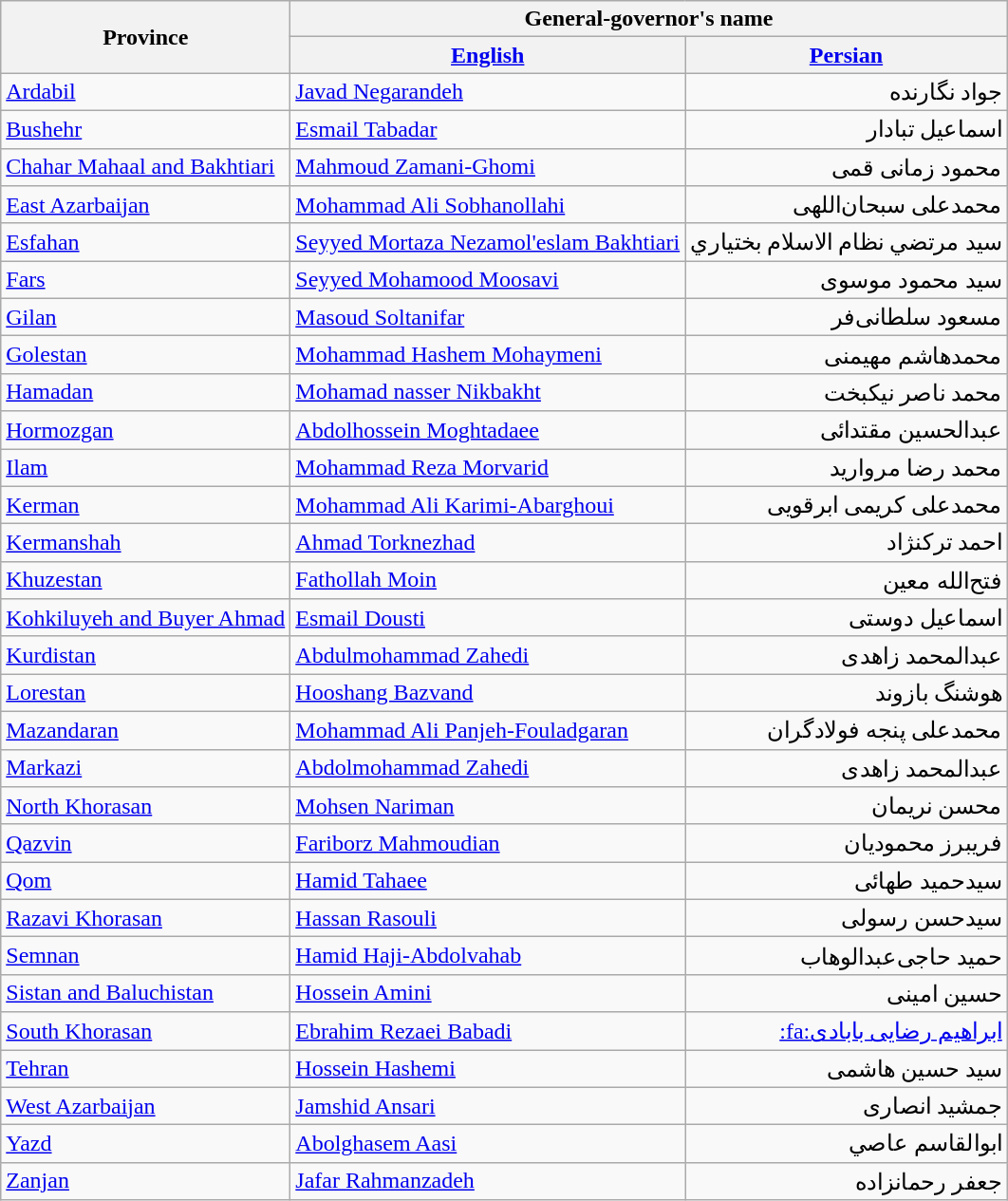<table class="wikitable">
<tr align = "center">
<th rowspan="2"><strong>Province</strong></th>
<th colspan="2"><strong>General-governor's name</strong></th>
</tr>
<tr align="center">
<th><a href='#'>English</a></th>
<th><a href='#'>Persian</a></th>
</tr>
<tr align="left">
<td><a href='#'>Ardabil</a></td>
<td><a href='#'>Javad Negarandeh</a></td>
<td align="right">جواد نگارنده</td>
</tr>
<tr align="left">
<td><a href='#'>Bushehr</a></td>
<td><a href='#'>Esmail Tabadar</a></td>
<td align="right">اسماعیل تبادار</td>
</tr>
<tr align="left">
<td><a href='#'>Chahar Mahaal and Bakhtiari</a></td>
<td><a href='#'>Mahmoud Zamani-Ghomi</a></td>
<td align="right">محمود زمانی قمی</td>
</tr>
<tr align="left">
<td><a href='#'>East Azarbaijan</a></td>
<td><a href='#'>Mohammad Ali Sobhanollahi</a></td>
<td align="right">محمدعلی سبحان‌اللهی</td>
</tr>
<tr align="left">
<td><a href='#'>Esfahan</a></td>
<td><a href='#'>Seyyed Mortaza Nezamol'eslam Bakhtiari</a></td>
<td align="right">سید مرتضي نظام الاسلام بختياري</td>
</tr>
<tr align="left">
<td><a href='#'>Fars</a></td>
<td><a href='#'>Seyyed Mohamood Moosavi</a></td>
<td align="right">سید محمود موسوی</td>
</tr>
<tr align="left">
<td><a href='#'>Gilan</a></td>
<td><a href='#'>Masoud Soltanifar</a></td>
<td align="right">مسعود سلطانی‌فر</td>
</tr>
<tr align="left">
<td><a href='#'>Golestan</a></td>
<td><a href='#'>Mohammad Hashem Mohaymeni</a></td>
<td align="right">محمدهاشم مهیمنی</td>
</tr>
<tr align="left">
<td><a href='#'>Hamadan</a></td>
<td><a href='#'>Mohamad nasser Nikbakht</a></td>
<td align="right">محمد ناصر نيکبخت</td>
</tr>
<tr align="left">
<td><a href='#'>Hormozgan</a></td>
<td><a href='#'>Abdolhossein Moghtadaee</a></td>
<td align="right">عبدالحسین مقتدائی</td>
</tr>
<tr align="left">
<td><a href='#'>Ilam</a></td>
<td><a href='#'>Mohammad Reza Morvarid</a></td>
<td align="right">محمد رضا مروارید</td>
</tr>
<tr align="left">
<td><a href='#'>Kerman</a></td>
<td><a href='#'>Mohammad Ali Karimi-Abarghoui</a></td>
<td align="right">محمدعلی کریمی ابرقویی</td>
</tr>
<tr align="left">
<td><a href='#'>Kermanshah</a></td>
<td><a href='#'>Ahmad Torknezhad</a></td>
<td align="right">احمد ترکنژاد</td>
</tr>
<tr align="left">
<td><a href='#'>Khuzestan</a></td>
<td><a href='#'>Fathollah Moin</a></td>
<td align="right">فتح‌الله معین</td>
</tr>
<tr align="left">
<td><a href='#'>Kohkiluyeh and Buyer Ahmad</a></td>
<td><a href='#'>Esmail Dousti</a></td>
<td align="right">اسماعیل دوستی</td>
</tr>
<tr align="left">
<td><a href='#'>Kurdistan</a></td>
<td><a href='#'>Abdulmohammad Zahedi</a></td>
<td align="right">عبدالمحمد زاهدی</td>
</tr>
<tr align="left">
<td><a href='#'>Lorestan</a></td>
<td><a href='#'>Hooshang Bazvand</a></td>
<td align="right">هوشنگ بازوند</td>
</tr>
<tr align="left">
<td><a href='#'>Mazandaran</a></td>
<td><a href='#'>Mohammad Ali Panjeh-Fouladgaran</a></td>
<td align="right">محمدعلی پنجه فولادگران</td>
</tr>
<tr align="left">
<td><a href='#'>Markazi</a></td>
<td><a href='#'>Abdolmohammad Zahedi</a></td>
<td align="right">عبدالمحمد زاهدی</td>
</tr>
<tr align="left">
<td><a href='#'>North Khorasan</a></td>
<td><a href='#'>Mohsen Nariman</a></td>
<td align="right">محسن نریمان</td>
</tr>
<tr align="left">
<td><a href='#'>Qazvin</a></td>
<td><a href='#'>Fariborz Mahmoudian</a></td>
<td align="right">فریبرز محمودیان</td>
</tr>
<tr align="left">
<td><a href='#'>Qom</a></td>
<td><a href='#'>Hamid Tahaee</a></td>
<td align="right">سیدحمید طهائی</td>
</tr>
<tr align="left">
<td><a href='#'>Razavi Khorasan</a></td>
<td><a href='#'>Hassan Rasouli</a></td>
<td align="right">سیدحسن رسولی</td>
</tr>
<tr align="left">
<td><a href='#'>Semnan</a></td>
<td><a href='#'>Hamid Haji-Abdolvahab</a></td>
<td align="right">حميد حاجی‌عبدالوهاب</td>
</tr>
<tr align="left">
<td><a href='#'>Sistan and Baluchistan</a></td>
<td><a href='#'>Hossein Amini</a></td>
<td align="right">حسین امینی</td>
</tr>
<tr align="left">
<td><a href='#'>South Khorasan</a></td>
<td><a href='#'>Ebrahim Rezaei Babadi</a></td>
<td align="right"><a href='#'>:fa:ابراهیم رضایی بابادی</a></td>
</tr>
<tr align="left">
<td><a href='#'>Tehran</a></td>
<td><a href='#'>Hossein Hashemi</a></td>
<td align="right">سید حسین هاشمی</td>
</tr>
<tr align="left">
<td><a href='#'>West Azarbaijan</a></td>
<td><a href='#'>Jamshid Ansari</a></td>
<td align="right">جمشید انصاری</td>
</tr>
<tr align="left">
<td><a href='#'>Yazd</a></td>
<td><a href='#'>Abolghasem Aasi</a></td>
<td align="right">ابوالقاسم عاصي</td>
</tr>
<tr align="left">
<td><a href='#'>Zanjan</a></td>
<td><a href='#'>Jafar Rahmanzadeh</a></td>
<td align="right">جعفر رحمانزاده</td>
</tr>
</table>
